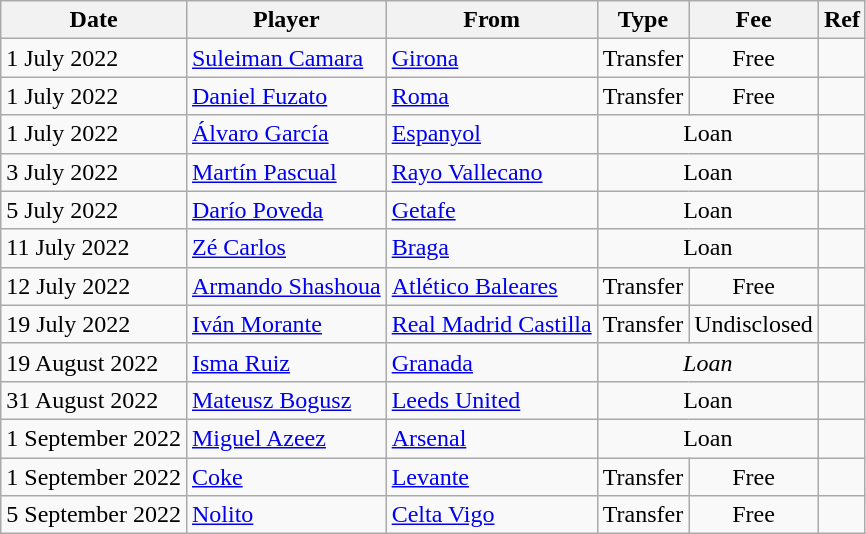<table class="wikitable">
<tr>
<th>Date</th>
<th>Player</th>
<th>From</th>
<th>Type</th>
<th>Fee</th>
<th>Ref</th>
</tr>
<tr>
<td>1 July 2022</td>
<td> <a href='#'>Suleiman Camara</a></td>
<td><a href='#'>Girona</a></td>
<td align=center>Transfer</td>
<td align=center>Free</td>
<td align=center></td>
</tr>
<tr>
<td>1 July 2022</td>
<td> <a href='#'>Daniel Fuzato</a></td>
<td> <a href='#'>Roma</a></td>
<td align=center>Transfer</td>
<td align=center>Free</td>
<td align=center></td>
</tr>
<tr>
<td>1 July 2022</td>
<td> <a href='#'>Álvaro García</a></td>
<td><a href='#'>Espanyol</a></td>
<td colspan="2" align=center>Loan</td>
<td align=center></td>
</tr>
<tr>
<td>3 July 2022</td>
<td> <a href='#'>Martín Pascual</a></td>
<td><a href='#'>Rayo Vallecano</a></td>
<td colspan="2" align=center>Loan</td>
<td align=center></td>
</tr>
<tr>
<td>5 July 2022</td>
<td> <a href='#'>Darío Poveda</a></td>
<td><a href='#'>Getafe</a></td>
<td colspan="2" align=center>Loan</td>
<td align=center></td>
</tr>
<tr>
<td>11 July 2022</td>
<td> <a href='#'>Zé Carlos</a></td>
<td> <a href='#'>Braga</a></td>
<td colspan="2" align=center>Loan</td>
<td align=center></td>
</tr>
<tr>
<td>12 July 2022</td>
<td> <a href='#'>Armando Shashoua</a></td>
<td><a href='#'>Atlético Baleares</a></td>
<td align=center>Transfer</td>
<td align=center>Free</td>
<td align=center></td>
</tr>
<tr>
<td>19 July 2022</td>
<td> <a href='#'>Iván Morante</a></td>
<td><a href='#'>Real Madrid Castilla</a></td>
<td align=center>Transfer</td>
<td align=center>Undisclosed</td>
<td align=center></td>
</tr>
<tr>
<td>19 August 2022</td>
<td> <a href='#'>Isma Ruiz</a></td>
<td><a href='#'>Granada</a></td>
<td colspan=2 align=center><em>Loan</em></td>
<td align=center></td>
</tr>
<tr>
<td>31 August 2022</td>
<td> <a href='#'>Mateusz Bogusz</a></td>
<td> <a href='#'>Leeds United</a></td>
<td colspan="2" align=center>Loan</td>
<td align=center></td>
</tr>
<tr>
<td>1 September 2022</td>
<td> <a href='#'>Miguel Azeez</a></td>
<td> <a href='#'>Arsenal</a></td>
<td colspan="2" align=center>Loan</td>
<td align=center></td>
</tr>
<tr>
<td>1 September 2022</td>
<td> <a href='#'>Coke</a></td>
<td><a href='#'>Levante</a></td>
<td align=center>Transfer</td>
<td align=center>Free</td>
<td align=center></td>
</tr>
<tr>
<td>5 September 2022</td>
<td> <a href='#'>Nolito</a></td>
<td><a href='#'>Celta Vigo</a></td>
<td align=center>Transfer</td>
<td align=center>Free</td>
<td align=center></td>
</tr>
</table>
